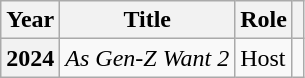<table class="wikitable plainrowheaders">
<tr>
<th scope="col">Year</th>
<th scope="col">Title</th>
<th scope="col">Role</th>
<th scope="col" class="unsortable"></th>
</tr>
<tr>
<th scope="row">2024</th>
<td><em>As Gen-Z Want 2</em></td>
<td>Host</td>
<td style="text-align:center"></td>
</tr>
</table>
